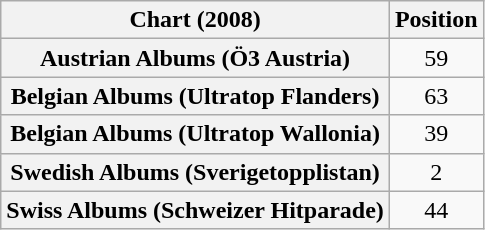<table class="wikitable sortable plainrowheaders" style="text-align:center">
<tr>
<th scope="col">Chart (2008)</th>
<th scope="col">Position</th>
</tr>
<tr>
<th scope="row">Austrian Albums (Ö3 Austria)</th>
<td>59</td>
</tr>
<tr>
<th scope="row">Belgian Albums (Ultratop Flanders)</th>
<td>63</td>
</tr>
<tr>
<th scope="row">Belgian Albums (Ultratop Wallonia)</th>
<td>39</td>
</tr>
<tr>
<th scope="row">Swedish Albums (Sverigetopplistan)</th>
<td>2</td>
</tr>
<tr>
<th scope="row">Swiss Albums (Schweizer Hitparade)</th>
<td>44</td>
</tr>
</table>
